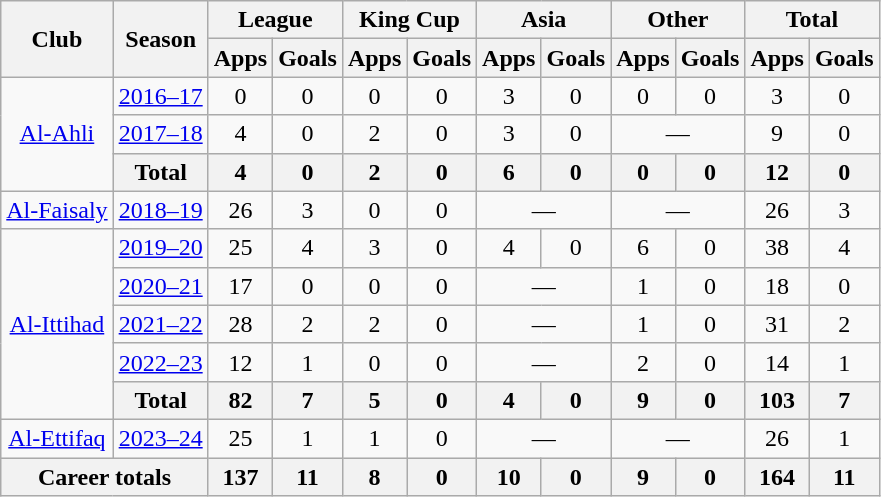<table class="wikitable" style="text-align: center">
<tr>
<th rowspan=2>Club</th>
<th rowspan=2>Season</th>
<th colspan=2>League</th>
<th colspan=2>King Cup</th>
<th colspan=2>Asia</th>
<th colspan=2>Other</th>
<th colspan=2>Total</th>
</tr>
<tr>
<th>Apps</th>
<th>Goals</th>
<th>Apps</th>
<th>Goals</th>
<th>Apps</th>
<th>Goals</th>
<th>Apps</th>
<th>Goals</th>
<th>Apps</th>
<th>Goals</th>
</tr>
<tr>
<td rowspan=3><a href='#'>Al-Ahli</a></td>
<td><a href='#'>2016–17</a></td>
<td>0</td>
<td>0</td>
<td>0</td>
<td>0</td>
<td>3</td>
<td>0</td>
<td>0</td>
<td>0</td>
<td>3</td>
<td>0</td>
</tr>
<tr>
<td><a href='#'>2017–18</a></td>
<td>4</td>
<td>0</td>
<td>2</td>
<td>0</td>
<td>3</td>
<td>0</td>
<td colspan=2>—</td>
<td>9</td>
<td>0</td>
</tr>
<tr>
<th>Total</th>
<th>4</th>
<th>0</th>
<th>2</th>
<th>0</th>
<th>6</th>
<th>0</th>
<th>0</th>
<th>0</th>
<th>12</th>
<th>0</th>
</tr>
<tr>
<td rowspan=1><a href='#'>Al-Faisaly</a></td>
<td><a href='#'>2018–19</a></td>
<td>26</td>
<td>3</td>
<td>0</td>
<td>0</td>
<td colspan=2>—</td>
<td colspan=2>—</td>
<td>26</td>
<td>3</td>
</tr>
<tr>
<td rowspan=5><a href='#'>Al-Ittihad</a></td>
<td><a href='#'>2019–20</a></td>
<td>25</td>
<td>4</td>
<td>3</td>
<td>0</td>
<td>4</td>
<td>0</td>
<td>6</td>
<td>0</td>
<td>38</td>
<td>4</td>
</tr>
<tr>
<td><a href='#'>2020–21</a></td>
<td>17</td>
<td>0</td>
<td>0</td>
<td>0</td>
<td colspan=2>—</td>
<td>1</td>
<td>0</td>
<td>18</td>
<td>0</td>
</tr>
<tr>
<td><a href='#'>2021–22</a></td>
<td>28</td>
<td>2</td>
<td>2</td>
<td>0</td>
<td colspan=2>—</td>
<td>1</td>
<td>0</td>
<td>31</td>
<td>2</td>
</tr>
<tr>
<td><a href='#'>2022–23</a></td>
<td>12</td>
<td>1</td>
<td>0</td>
<td>0</td>
<td colspan=2>—</td>
<td>2</td>
<td>0</td>
<td>14</td>
<td>1</td>
</tr>
<tr>
<th>Total</th>
<th>82</th>
<th>7</th>
<th>5</th>
<th>0</th>
<th>4</th>
<th>0</th>
<th>9</th>
<th>0</th>
<th>103</th>
<th>7</th>
</tr>
<tr>
<td><a href='#'>Al-Ettifaq</a></td>
<td><a href='#'>2023–24</a></td>
<td>25</td>
<td>1</td>
<td>1</td>
<td>0</td>
<td colspan=2>—</td>
<td colspan=2>—</td>
<td>26</td>
<td>1</td>
</tr>
<tr>
<th colspan=2>Career totals</th>
<th>137</th>
<th>11</th>
<th>8</th>
<th>0</th>
<th>10</th>
<th>0</th>
<th>9</th>
<th>0</th>
<th>164</th>
<th>11</th>
</tr>
</table>
